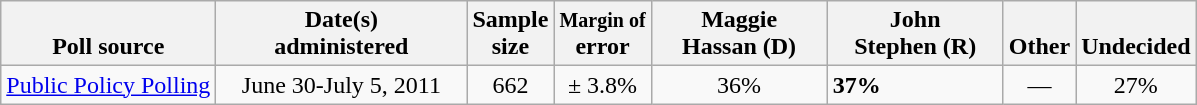<table class="wikitable">
<tr valign= bottom>
<th>Poll source</th>
<th style="width:160px;">Date(s)<br>administered</th>
<th class=small>Sample<br>size</th>
<th><small>Margin of</small><br>error</th>
<th style="width:110px;">Maggie<br>Hassan (D)</th>
<th style="width:110px;">John<br>Stephen (R)</th>
<th>Other</th>
<th>Undecided</th>
</tr>
<tr>
<td><a href='#'>Public Policy Polling</a></td>
<td align=center>June 30-July 5, 2011</td>
<td align=center>662</td>
<td align=center>± 3.8%</td>
<td align=center>36%</td>
<td><strong>37%</strong></td>
<td align=center>—</td>
<td align=center>27%</td>
</tr>
</table>
